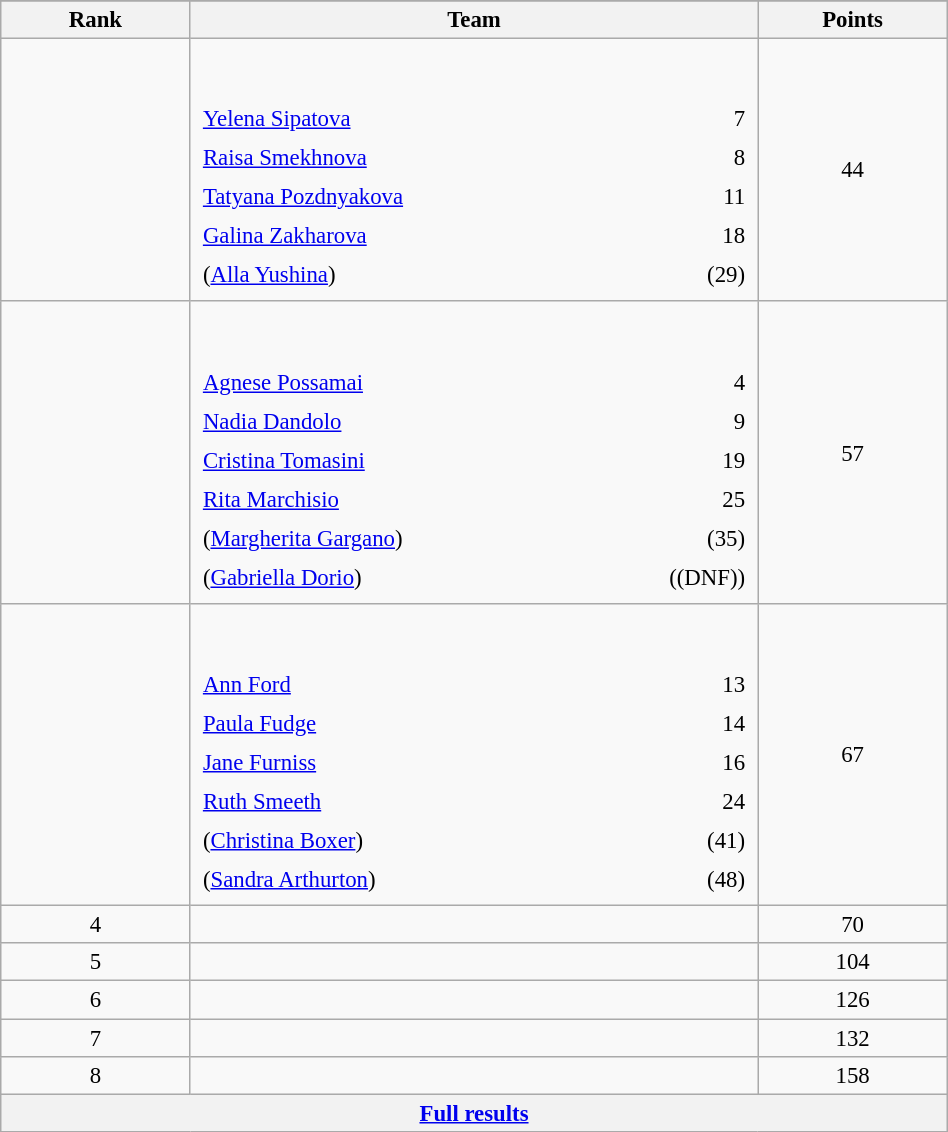<table class="wikitable sortable" style=" text-align:center; font-size:95%;" width="50%">
<tr>
</tr>
<tr>
<th width=10%>Rank</th>
<th width=30%>Team</th>
<th width=10%>Points</th>
</tr>
<tr>
<td align=center></td>
<td align=left> <br><br><table width=100%>
<tr>
<td align=left style="border:0"><a href='#'>Yelena Sipatova</a></td>
<td align=right style="border:0">7</td>
</tr>
<tr>
<td align=left style="border:0"><a href='#'>Raisa Smekhnova</a></td>
<td align=right style="border:0">8</td>
</tr>
<tr>
<td align=left style="border:0"><a href='#'>Tatyana Pozdnyakova</a></td>
<td align=right style="border:0">11</td>
</tr>
<tr>
<td align=left style="border:0"><a href='#'>Galina Zakharova</a></td>
<td align=right style="border:0">18</td>
</tr>
<tr>
<td align=left style="border:0">(<a href='#'>Alla Yushina</a>)</td>
<td align=right style="border:0">(29)</td>
</tr>
</table>
</td>
<td>44</td>
</tr>
<tr>
<td align=center></td>
<td align=left> <br><br><table width=100%>
<tr>
<td align=left style="border:0"><a href='#'>Agnese Possamai</a></td>
<td align=right style="border:0">4</td>
</tr>
<tr>
<td align=left style="border:0"><a href='#'>Nadia Dandolo</a></td>
<td align=right style="border:0">9</td>
</tr>
<tr>
<td align=left style="border:0"><a href='#'>Cristina Tomasini</a></td>
<td align=right style="border:0">19</td>
</tr>
<tr>
<td align=left style="border:0"><a href='#'>Rita Marchisio</a></td>
<td align=right style="border:0">25</td>
</tr>
<tr>
<td align=left style="border:0">(<a href='#'>Margherita Gargano</a>)</td>
<td align=right style="border:0">(35)</td>
</tr>
<tr>
<td align=left style="border:0">(<a href='#'>Gabriella Dorio</a>)</td>
<td align=right style="border:0">((DNF))</td>
</tr>
</table>
</td>
<td>57</td>
</tr>
<tr>
<td align=center></td>
<td align=left> <br><br><table width=100%>
<tr>
<td align=left style="border:0"><a href='#'>Ann Ford</a></td>
<td align=right style="border:0">13</td>
</tr>
<tr>
<td align=left style="border:0"><a href='#'>Paula Fudge</a></td>
<td align=right style="border:0">14</td>
</tr>
<tr>
<td align=left style="border:0"><a href='#'>Jane Furniss</a></td>
<td align=right style="border:0">16</td>
</tr>
<tr>
<td align=left style="border:0"><a href='#'>Ruth Smeeth</a></td>
<td align=right style="border:0">24</td>
</tr>
<tr>
<td align=left style="border:0">(<a href='#'>Christina Boxer</a>)</td>
<td align=right style="border:0">(41)</td>
</tr>
<tr>
<td align=left style="border:0">(<a href='#'>Sandra Arthurton</a>)</td>
<td align=right style="border:0">(48)</td>
</tr>
</table>
</td>
<td>67</td>
</tr>
<tr>
<td align=center>4</td>
<td align=left></td>
<td>70</td>
</tr>
<tr>
<td align=center>5</td>
<td align=left></td>
<td>104</td>
</tr>
<tr>
<td align=center>6</td>
<td align=left></td>
<td>126</td>
</tr>
<tr>
<td align=center>7</td>
<td align=left></td>
<td>132</td>
</tr>
<tr>
<td align=center>8</td>
<td align=left></td>
<td>158</td>
</tr>
<tr class="sortbottom">
<th colspan=3 align=center><a href='#'>Full results</a></th>
</tr>
</table>
